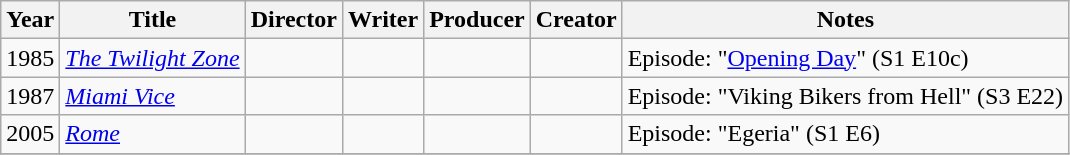<table class="wikitable">
<tr>
<th>Year</th>
<th>Title</th>
<th>Director</th>
<th>Writer</th>
<th>Producer</th>
<th>Creator</th>
<th>Notes</th>
</tr>
<tr>
<td>1985</td>
<td><em><a href='#'>The Twilight Zone</a></em></td>
<td></td>
<td></td>
<td></td>
<td></td>
<td>Episode: "<a href='#'>Opening Day</a>" (S1 E10c)</td>
</tr>
<tr>
<td>1987</td>
<td><em><a href='#'>Miami Vice</a></em></td>
<td></td>
<td></td>
<td></td>
<td></td>
<td>Episode: "Viking Bikers from Hell" (S3 E22)</td>
</tr>
<tr>
<td>2005</td>
<td><em><a href='#'>Rome</a></em></td>
<td></td>
<td></td>
<td></td>
<td></td>
<td>Episode: "Egeria" (S1 E6)</td>
</tr>
<tr>
</tr>
</table>
